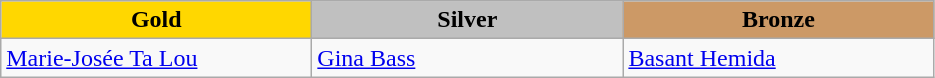<table class="wikitable" style="text-align:left">
<tr align="center">
<td width=200 bgcolor=gold><strong>Gold</strong></td>
<td width=200 bgcolor=silver><strong>Silver</strong></td>
<td width=200 bgcolor=CC9966><strong>Bronze</strong></td>
</tr>
<tr>
<td><a href='#'>Marie-Josée Ta Lou</a><br></td>
<td><a href='#'>Gina Bass</a><br></td>
<td><a href='#'>Basant Hemida</a><br></td>
</tr>
</table>
